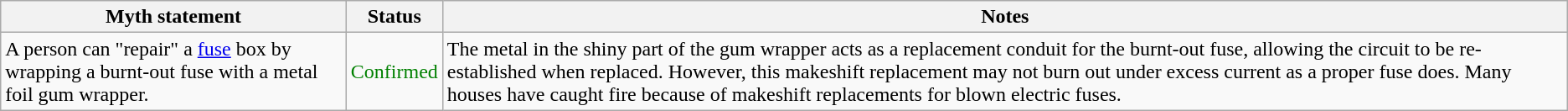<table class="wikitable plainrowheaders">
<tr>
<th>Myth statement</th>
<th>Status</th>
<th>Notes</th>
</tr>
<tr>
<td>A person can "repair" a <a href='#'>fuse</a> box by wrapping a burnt-out fuse with a metal foil gum wrapper.</td>
<td style="color:Green">Confirmed</td>
<td>The metal in the shiny part of the gum wrapper acts as a replacement conduit for the burnt-out fuse, allowing the circuit to be re-established when replaced. However, this makeshift replacement may not burn out under excess current as a proper fuse does. Many houses have caught fire because of makeshift replacements for blown electric fuses.</td>
</tr>
</table>
